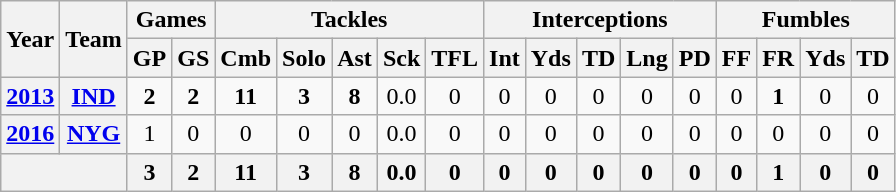<table class="wikitable" style="text-align:center">
<tr>
<th rowspan="2">Year</th>
<th rowspan="2">Team</th>
<th colspan="2">Games</th>
<th colspan="5">Tackles</th>
<th colspan="5">Interceptions</th>
<th colspan="4">Fumbles</th>
</tr>
<tr>
<th>GP</th>
<th>GS</th>
<th>Cmb</th>
<th>Solo</th>
<th>Ast</th>
<th>Sck</th>
<th>TFL</th>
<th>Int</th>
<th>Yds</th>
<th>TD</th>
<th>Lng</th>
<th>PD</th>
<th>FF</th>
<th>FR</th>
<th>Yds</th>
<th>TD</th>
</tr>
<tr>
<th><a href='#'>2013</a></th>
<th><a href='#'>IND</a></th>
<td><strong>2</strong></td>
<td><strong>2</strong></td>
<td><strong>11</strong></td>
<td><strong>3</strong></td>
<td><strong>8</strong></td>
<td>0.0</td>
<td>0</td>
<td>0</td>
<td>0</td>
<td>0</td>
<td>0</td>
<td>0</td>
<td>0</td>
<td><strong>1</strong></td>
<td>0</td>
<td>0</td>
</tr>
<tr>
<th><a href='#'>2016</a></th>
<th><a href='#'>NYG</a></th>
<td>1</td>
<td>0</td>
<td>0</td>
<td>0</td>
<td>0</td>
<td>0.0</td>
<td>0</td>
<td>0</td>
<td>0</td>
<td>0</td>
<td>0</td>
<td>0</td>
<td>0</td>
<td>0</td>
<td>0</td>
<td>0</td>
</tr>
<tr>
<th colspan="2"></th>
<th>3</th>
<th>2</th>
<th>11</th>
<th>3</th>
<th>8</th>
<th>0.0</th>
<th>0</th>
<th>0</th>
<th>0</th>
<th>0</th>
<th>0</th>
<th>0</th>
<th>0</th>
<th>1</th>
<th>0</th>
<th>0</th>
</tr>
</table>
